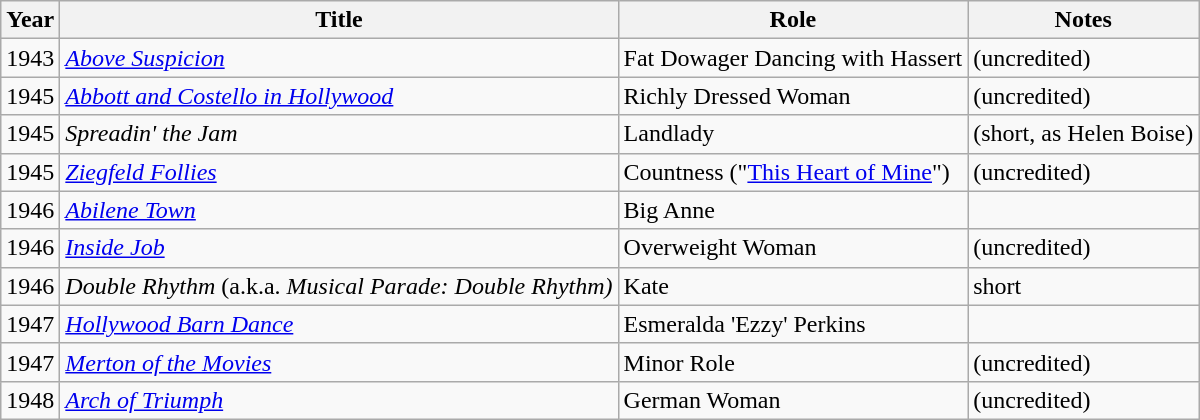<table class="wikitable sortable">
<tr>
<th>Year</th>
<th>Title</th>
<th>Role</th>
<th class="unsortable">Notes</th>
</tr>
<tr>
<td>1943</td>
<td><em><a href='#'>Above Suspicion</a></em></td>
<td>Fat Dowager Dancing with Hassert</td>
<td>(uncredited)</td>
</tr>
<tr>
<td>1945</td>
<td><em><a href='#'>Abbott and Costello in Hollywood</a></em></td>
<td>Richly Dressed Woman</td>
<td>(uncredited)</td>
</tr>
<tr>
<td>1945</td>
<td><em>Spreadin' the Jam</em></td>
<td>Landlady</td>
<td>(short, as Helen Boise)</td>
</tr>
<tr>
<td>1945</td>
<td><em><a href='#'>Ziegfeld Follies</a></em></td>
<td>Countness ("<a href='#'>This Heart of Mine</a>")</td>
<td>(uncredited)</td>
</tr>
<tr>
<td>1946</td>
<td><em><a href='#'>Abilene Town</a></em></td>
<td>Big Anne</td>
<td></td>
</tr>
<tr>
<td>1946</td>
<td><em><a href='#'>Inside Job</a></em></td>
<td>Overweight Woman</td>
<td>(uncredited)</td>
</tr>
<tr>
<td>1946</td>
<td><em>Double Rhythm</em> (a.k.a. <em>Musical Parade: Double Rhythm)</em></td>
<td>Kate</td>
<td>short</td>
</tr>
<tr>
<td>1947</td>
<td><em><a href='#'>Hollywood Barn Dance</a></em></td>
<td>Esmeralda 'Ezzy' Perkins</td>
<td></td>
</tr>
<tr>
<td>1947</td>
<td><em><a href='#'>Merton of the Movies</a></em></td>
<td>Minor Role</td>
<td>(uncredited)</td>
</tr>
<tr>
<td>1948</td>
<td><em><a href='#'>Arch of Triumph</a></em></td>
<td>German Woman</td>
<td>(uncredited)</td>
</tr>
</table>
